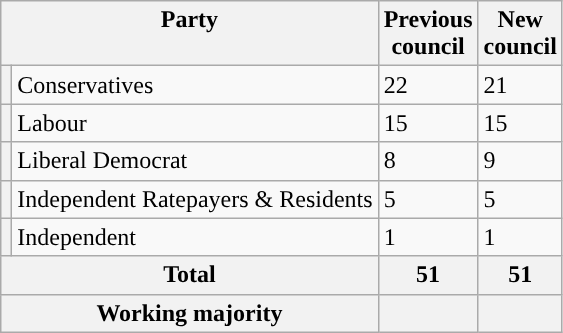<table class="wikitable">
<tr>
<th valign=top colspan="2" style="width: 230px">Party</th>
<th valign=top style="width: 30px">Previous council</th>
<th valign=top style="width: 30px">New council</th>
</tr>
<tr>
<th style="background-color: "></th>
<td>Conservatives</td>
<td>22</td>
<td>21</td>
</tr>
<tr>
<th style="background-color: "></th>
<td>Labour</td>
<td>15</td>
<td>15</td>
</tr>
<tr>
<th style="background-color: "></th>
<td>Liberal Democrat</td>
<td>8</td>
<td>9</td>
</tr>
<tr>
<th style="background-color: "></th>
<td>Independent Ratepayers & Residents</td>
<td>5</td>
<td>5</td>
</tr>
<tr>
<th style="background-color: "></th>
<td>Independent</td>
<td>1</td>
<td>1</td>
</tr>
<tr>
<th colspan=2>Total</th>
<th style="text-align: center">51</th>
<th colspan=3>51</th>
</tr>
<tr>
<th colspan=2>Working majority</th>
<th></th>
<th></th>
</tr>
</table>
